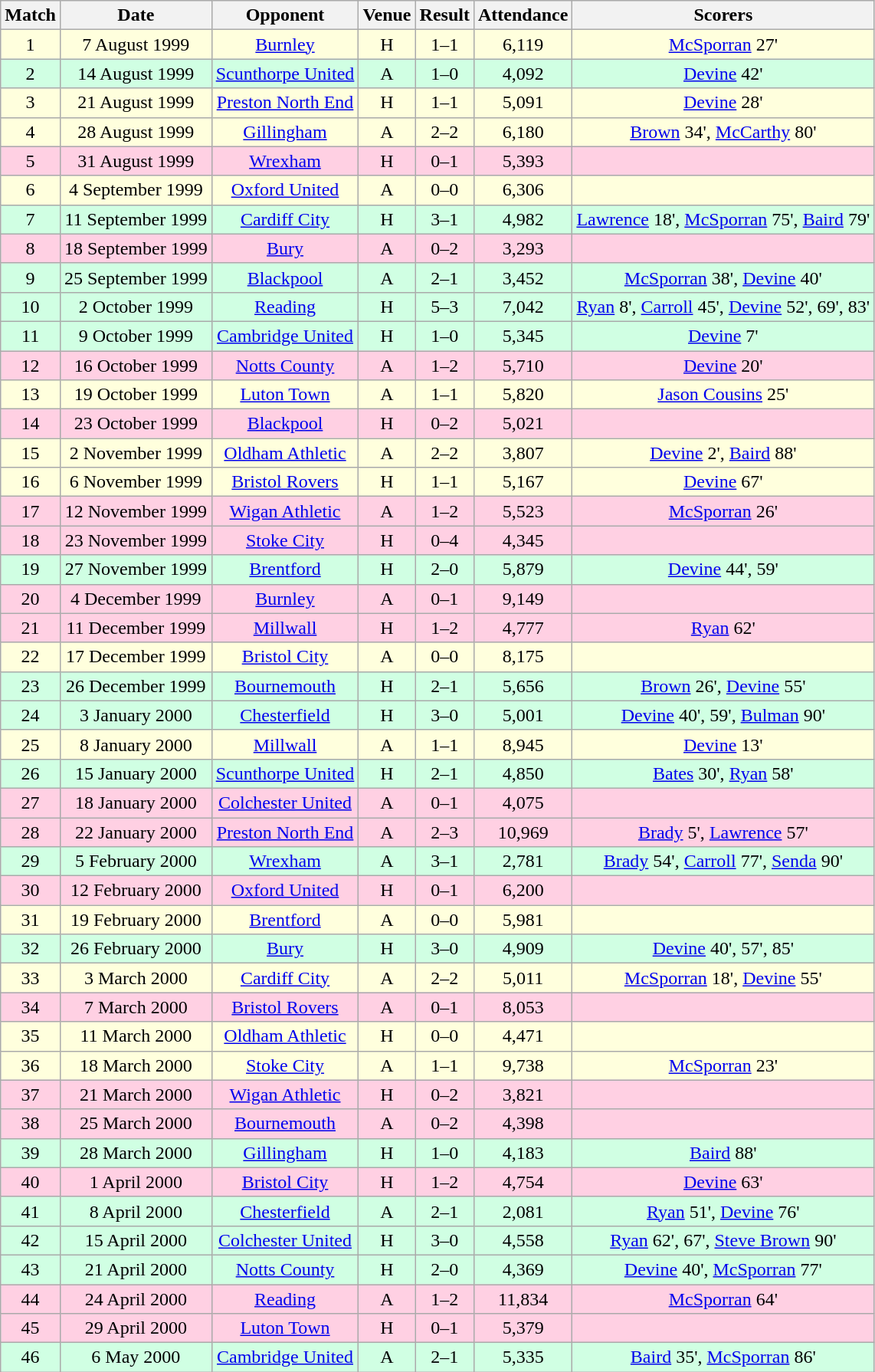<table class="wikitable " style="font-size:100%; text-align:center">
<tr>
<th>Match</th>
<th>Date</th>
<th>Opponent</th>
<th>Venue</th>
<th>Result</th>
<th>Attendance</th>
<th>Scorers</th>
</tr>
<tr style="background: #ffffdd;">
<td>1</td>
<td>7 August 1999</td>
<td><a href='#'>Burnley</a></td>
<td>H</td>
<td>1–1</td>
<td>6,119</td>
<td><a href='#'>McSporran</a> 27'</td>
</tr>
<tr style="background: #d0ffe3;">
<td>2</td>
<td>14 August 1999</td>
<td><a href='#'>Scunthorpe United</a></td>
<td>A</td>
<td>1–0</td>
<td>4,092</td>
<td><a href='#'>Devine</a> 42'</td>
</tr>
<tr style="background: #ffffdd;">
<td>3</td>
<td>21 August 1999</td>
<td><a href='#'>Preston North End</a></td>
<td>H</td>
<td>1–1</td>
<td>5,091</td>
<td><a href='#'>Devine</a> 28'</td>
</tr>
<tr style="background: #ffffdd;">
<td>4</td>
<td>28 August 1999</td>
<td><a href='#'>Gillingham</a></td>
<td>A</td>
<td>2–2</td>
<td>6,180</td>
<td><a href='#'>Brown</a> 34', <a href='#'>McCarthy</a> 80'</td>
</tr>
<tr style="background: #ffd0e3;">
<td>5</td>
<td>31 August 1999</td>
<td><a href='#'>Wrexham</a></td>
<td>H</td>
<td>0–1</td>
<td>5,393</td>
<td></td>
</tr>
<tr style="background: #ffffdd;">
<td>6</td>
<td>4 September 1999</td>
<td><a href='#'>Oxford United</a></td>
<td>A</td>
<td>0–0</td>
<td>6,306</td>
<td></td>
</tr>
<tr style="background: #d0ffe3;">
<td>7</td>
<td>11 September 1999</td>
<td><a href='#'>Cardiff City</a></td>
<td>H</td>
<td>3–1</td>
<td>4,982</td>
<td><a href='#'>Lawrence</a> 18', <a href='#'>McSporran</a> 75', <a href='#'>Baird</a> 79'</td>
</tr>
<tr style="background: #ffd0e3;">
<td>8</td>
<td>18 September 1999</td>
<td><a href='#'>Bury</a></td>
<td>A</td>
<td>0–2</td>
<td>3,293</td>
<td></td>
</tr>
<tr style="background: #d0ffe3;">
<td>9</td>
<td>25 September 1999</td>
<td><a href='#'>Blackpool</a></td>
<td>A</td>
<td>2–1</td>
<td>3,452</td>
<td><a href='#'>McSporran</a> 38', <a href='#'>Devine</a> 40'</td>
</tr>
<tr style="background: #d0ffe3;">
<td>10</td>
<td>2 October 1999</td>
<td><a href='#'>Reading</a></td>
<td>H</td>
<td>5–3</td>
<td>7,042</td>
<td><a href='#'>Ryan</a> 8', <a href='#'>Carroll</a> 45', <a href='#'>Devine</a> 52', 69', 83'</td>
</tr>
<tr style="background: #d0ffe3;">
<td>11</td>
<td>9 October 1999</td>
<td><a href='#'>Cambridge United</a></td>
<td>H</td>
<td>1–0</td>
<td>5,345</td>
<td><a href='#'>Devine</a> 7'</td>
</tr>
<tr style="background: #ffd0e3;">
<td>12</td>
<td>16 October 1999</td>
<td><a href='#'>Notts County</a></td>
<td>A</td>
<td>1–2</td>
<td>5,710</td>
<td><a href='#'>Devine</a> 20'</td>
</tr>
<tr style="background: #ffffdd;">
<td>13</td>
<td>19 October 1999</td>
<td><a href='#'>Luton Town</a></td>
<td>A</td>
<td>1–1</td>
<td>5,820</td>
<td><a href='#'>Jason Cousins</a> 25'</td>
</tr>
<tr style="background: #ffd0e3;">
<td>14</td>
<td>23 October 1999</td>
<td><a href='#'>Blackpool</a></td>
<td>H</td>
<td>0–2</td>
<td>5,021</td>
<td></td>
</tr>
<tr style="background: #ffffdd;">
<td>15</td>
<td>2 November 1999</td>
<td><a href='#'>Oldham Athletic</a></td>
<td>A</td>
<td>2–2</td>
<td>3,807</td>
<td><a href='#'>Devine</a> 2', <a href='#'>Baird</a> 88'</td>
</tr>
<tr style="background: #ffffdd;">
<td>16</td>
<td>6 November 1999</td>
<td><a href='#'>Bristol Rovers</a></td>
<td>H</td>
<td>1–1</td>
<td>5,167</td>
<td><a href='#'>Devine</a> 67'</td>
</tr>
<tr style="background: #ffd0e3;">
<td>17</td>
<td>12 November 1999</td>
<td><a href='#'>Wigan Athletic</a></td>
<td>A</td>
<td>1–2</td>
<td>5,523</td>
<td><a href='#'>McSporran</a> 26'</td>
</tr>
<tr style="background: #ffd0e3;">
<td>18</td>
<td>23 November 1999</td>
<td><a href='#'>Stoke City</a></td>
<td>H</td>
<td>0–4</td>
<td>4,345</td>
<td></td>
</tr>
<tr style="background: #d0ffe3;">
<td>19</td>
<td>27 November 1999</td>
<td><a href='#'>Brentford</a></td>
<td>H</td>
<td>2–0</td>
<td>5,879</td>
<td><a href='#'>Devine</a> 44', 59'</td>
</tr>
<tr style="background: #ffd0e3;">
<td>20</td>
<td>4 December 1999</td>
<td><a href='#'>Burnley</a></td>
<td>A</td>
<td>0–1</td>
<td>9,149</td>
<td></td>
</tr>
<tr style="background: #ffd0e3;">
<td>21</td>
<td>11 December 1999</td>
<td><a href='#'>Millwall</a></td>
<td>H</td>
<td>1–2</td>
<td>4,777</td>
<td><a href='#'>Ryan</a> 62'</td>
</tr>
<tr style="background: #ffffdd;">
<td>22</td>
<td>17 December 1999</td>
<td><a href='#'>Bristol City</a></td>
<td>A</td>
<td>0–0</td>
<td>8,175</td>
<td></td>
</tr>
<tr style="background: #d0ffe3;">
<td>23</td>
<td>26 December 1999</td>
<td><a href='#'>Bournemouth</a></td>
<td>H</td>
<td>2–1</td>
<td>5,656</td>
<td><a href='#'>Brown</a> 26', <a href='#'>Devine</a> 55'</td>
</tr>
<tr style="background: #d0ffe3;">
<td>24</td>
<td>3 January 2000</td>
<td><a href='#'>Chesterfield</a></td>
<td>H</td>
<td>3–0</td>
<td>5,001</td>
<td><a href='#'>Devine</a> 40', 59', <a href='#'>Bulman</a> 90'</td>
</tr>
<tr style="background: #ffffdd;">
<td>25</td>
<td>8 January 2000</td>
<td><a href='#'>Millwall</a></td>
<td>A</td>
<td>1–1</td>
<td>8,945</td>
<td><a href='#'>Devine</a> 13'</td>
</tr>
<tr style="background: #d0ffe3;">
<td>26</td>
<td>15 January 2000</td>
<td><a href='#'>Scunthorpe United</a></td>
<td>H</td>
<td>2–1</td>
<td>4,850</td>
<td><a href='#'>Bates</a> 30', <a href='#'>Ryan</a> 58'</td>
</tr>
<tr style="background: #ffd0e3;">
<td>27</td>
<td>18 January 2000</td>
<td><a href='#'>Colchester United</a></td>
<td>A</td>
<td>0–1</td>
<td>4,075</td>
<td></td>
</tr>
<tr style="background: #ffd0e3;">
<td>28</td>
<td>22 January 2000</td>
<td><a href='#'>Preston North End</a></td>
<td>A</td>
<td>2–3</td>
<td>10,969</td>
<td><a href='#'>Brady</a> 5', <a href='#'>Lawrence</a> 57'</td>
</tr>
<tr style="background: #d0ffe3;">
<td>29</td>
<td>5 February 2000</td>
<td><a href='#'>Wrexham</a></td>
<td>A</td>
<td>3–1</td>
<td>2,781</td>
<td><a href='#'>Brady</a> 54', <a href='#'>Carroll</a> 77', <a href='#'>Senda</a> 90'</td>
</tr>
<tr style="background: #ffd0e3;">
<td>30</td>
<td>12 February 2000</td>
<td><a href='#'>Oxford United</a></td>
<td>H</td>
<td>0–1</td>
<td>6,200</td>
<td></td>
</tr>
<tr style="background: #ffffdd;">
<td>31</td>
<td>19 February 2000</td>
<td><a href='#'>Brentford</a></td>
<td>A</td>
<td>0–0</td>
<td>5,981</td>
<td></td>
</tr>
<tr style="background: #d0ffe3;">
<td>32</td>
<td>26 February 2000</td>
<td><a href='#'>Bury</a></td>
<td>H</td>
<td>3–0</td>
<td>4,909</td>
<td><a href='#'>Devine</a> 40', 57', 85'</td>
</tr>
<tr style="background: #ffffdd;">
<td>33</td>
<td>3 March 2000</td>
<td><a href='#'>Cardiff City</a></td>
<td>A</td>
<td>2–2</td>
<td>5,011</td>
<td><a href='#'>McSporran</a> 18', <a href='#'>Devine</a> 55'</td>
</tr>
<tr style="background: #ffd0e3;">
<td>34</td>
<td>7 March 2000</td>
<td><a href='#'>Bristol Rovers</a></td>
<td>A</td>
<td>0–1</td>
<td>8,053</td>
<td></td>
</tr>
<tr style="background: #ffffdd;">
<td>35</td>
<td>11 March 2000</td>
<td><a href='#'>Oldham Athletic</a></td>
<td>H</td>
<td>0–0</td>
<td>4,471</td>
<td></td>
</tr>
<tr style="background: #ffffdd;">
<td>36</td>
<td>18 March 2000</td>
<td><a href='#'>Stoke City</a></td>
<td>A</td>
<td>1–1</td>
<td>9,738</td>
<td><a href='#'>McSporran</a> 23'</td>
</tr>
<tr style="background: #ffd0e3;">
<td>37</td>
<td>21 March 2000</td>
<td><a href='#'>Wigan Athletic</a></td>
<td>H</td>
<td>0–2</td>
<td>3,821</td>
<td></td>
</tr>
<tr style="background: #ffd0e3;">
<td>38</td>
<td>25 March 2000</td>
<td><a href='#'>Bournemouth</a></td>
<td>A</td>
<td>0–2</td>
<td>4,398</td>
<td></td>
</tr>
<tr style="background: #d0ffe3;">
<td>39</td>
<td>28 March 2000</td>
<td><a href='#'>Gillingham</a></td>
<td>H</td>
<td>1–0</td>
<td>4,183</td>
<td><a href='#'>Baird</a> 88'</td>
</tr>
<tr style="background: #ffd0e3;">
<td>40</td>
<td>1 April 2000</td>
<td><a href='#'>Bristol City</a></td>
<td>H</td>
<td>1–2</td>
<td>4,754</td>
<td><a href='#'>Devine</a> 63'</td>
</tr>
<tr style="background: #d0ffe3;">
<td>41</td>
<td>8 April 2000</td>
<td><a href='#'>Chesterfield</a></td>
<td>A</td>
<td>2–1</td>
<td>2,081</td>
<td><a href='#'>Ryan</a> 51', <a href='#'>Devine</a> 76'</td>
</tr>
<tr style="background: #d0ffe3;">
<td>42</td>
<td>15 April 2000</td>
<td><a href='#'>Colchester United</a></td>
<td>H</td>
<td>3–0</td>
<td>4,558</td>
<td><a href='#'>Ryan</a> 62', 67', <a href='#'>Steve Brown</a> 90'</td>
</tr>
<tr style="background: #d0ffe3;">
<td>43</td>
<td>21 April 2000</td>
<td><a href='#'>Notts County</a></td>
<td>H</td>
<td>2–0</td>
<td>4,369</td>
<td><a href='#'>Devine</a> 40', <a href='#'>McSporran</a> 77'</td>
</tr>
<tr style="background: #ffd0e3;">
<td>44</td>
<td>24 April 2000</td>
<td><a href='#'>Reading</a></td>
<td>A</td>
<td>1–2</td>
<td>11,834</td>
<td><a href='#'>McSporran</a> 64'</td>
</tr>
<tr style="background: #ffd0e3;">
<td>45</td>
<td>29 April 2000</td>
<td><a href='#'>Luton Town</a></td>
<td>H</td>
<td>0–1</td>
<td>5,379</td>
<td></td>
</tr>
<tr style="background: #d0ffe3;">
<td>46</td>
<td>6 May 2000</td>
<td><a href='#'>Cambridge United</a></td>
<td>A</td>
<td>2–1</td>
<td>5,335</td>
<td><a href='#'>Baird</a> 35', <a href='#'>McSporran</a> 86'</td>
</tr>
</table>
